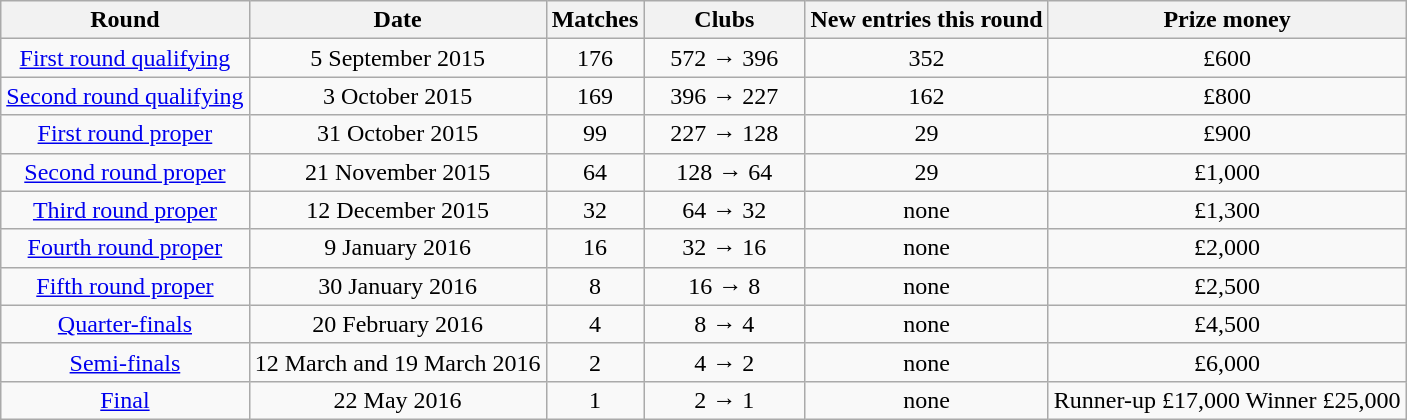<table class="wikitable">
<tr>
<th>Round</th>
<th>Date</th>
<th>Matches</th>
<th width=100>Clubs</th>
<th>New entries this round</th>
<th>Prize money</th>
</tr>
<tr align=center>
<td><a href='#'>First round qualifying</a></td>
<td>5 September 2015</td>
<td>176</td>
<td>572 → 396</td>
<td>352</td>
<td>£600</td>
</tr>
<tr align=center>
<td><a href='#'>Second round qualifying</a></td>
<td>3 October 2015</td>
<td>169</td>
<td>396 → 227</td>
<td>162</td>
<td>£800</td>
</tr>
<tr align=center>
<td><a href='#'>First round proper</a></td>
<td>31 October 2015</td>
<td>99</td>
<td>227 → 128</td>
<td>29</td>
<td>£900</td>
</tr>
<tr align=center>
<td><a href='#'>Second round proper</a></td>
<td>21 November 2015</td>
<td>64</td>
<td>128 → 64</td>
<td>29</td>
<td>£1,000</td>
</tr>
<tr align=center>
<td><a href='#'>Third round proper</a></td>
<td>12 December 2015</td>
<td>32</td>
<td>64 → 32</td>
<td>none</td>
<td>£1,300</td>
</tr>
<tr align=center>
<td><a href='#'>Fourth round proper</a></td>
<td>9 January 2016</td>
<td>16</td>
<td>32 → 16</td>
<td>none</td>
<td>£2,000</td>
</tr>
<tr align=center>
<td><a href='#'>Fifth round proper</a></td>
<td>30 January 2016</td>
<td>8</td>
<td>16 → 8</td>
<td>none</td>
<td>£2,500</td>
</tr>
<tr align=center>
<td><a href='#'>Quarter-finals</a></td>
<td>20 February 2016</td>
<td>4</td>
<td>8 → 4</td>
<td>none</td>
<td>£4,500</td>
</tr>
<tr align=center>
<td><a href='#'>Semi-finals</a></td>
<td>12 March and 19 March 2016</td>
<td>2</td>
<td>4 → 2</td>
<td>none</td>
<td>£6,000</td>
</tr>
<tr align=center>
<td><a href='#'>Final</a></td>
<td>22 May 2016</td>
<td>1</td>
<td>2 → 1</td>
<td>none</td>
<td>Runner-up £17,000 Winner £25,000</td>
</tr>
</table>
